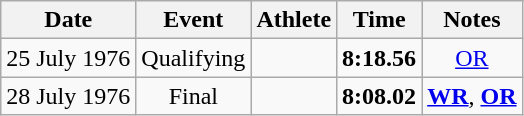<table class=wikitable style=text-align:center>
<tr>
<th>Date</th>
<th>Event</th>
<th>Athlete</th>
<th>Time</th>
<th>Notes</th>
</tr>
<tr>
<td>25 July 1976</td>
<td>Qualifying</td>
<td align=left></td>
<td><strong>8:18.56</strong></td>
<td><a href='#'>OR</a></td>
</tr>
<tr>
<td>28 July 1976</td>
<td>Final</td>
<td align=left></td>
<td><strong>8:08.02</strong></td>
<td><strong><a href='#'>WR</a></strong>, <strong><a href='#'>OR</a></strong></td>
</tr>
</table>
